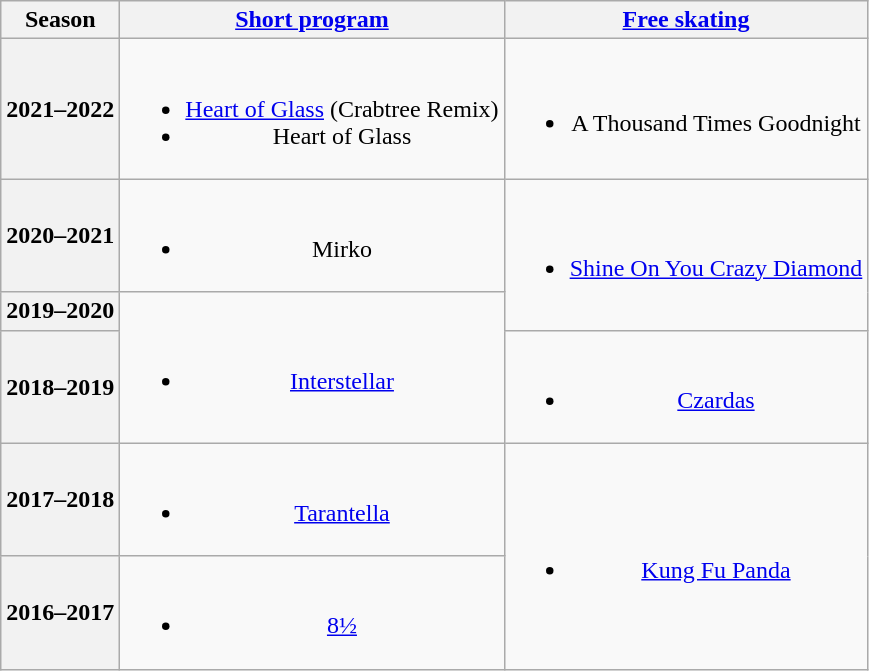<table class=wikitable style=text-align:center>
<tr>
<th>Season</th>
<th><a href='#'>Short program</a></th>
<th><a href='#'>Free skating</a></th>
</tr>
<tr>
<th>2021–2022 <br> </th>
<td><br><ul><li><a href='#'>Heart of Glass</a> (Crabtree Remix) <br> </li><li>Heart of Glass <br> </li></ul></td>
<td><br><ul><li>A Thousand Times Goodnight <br> </li></ul></td>
</tr>
<tr>
<th>2020–2021 <br> </th>
<td><br><ul><li>Mirko <br> </li></ul></td>
<td rowspan=2><br><ul><li><a href='#'>Shine On You Crazy Diamond</a> <br></li></ul></td>
</tr>
<tr>
<th>2019–2020 <br> </th>
<td rowspan=2><br><ul><li><a href='#'>Interstellar</a> <br></li></ul></td>
</tr>
<tr>
<th>2018–2019 <br> </th>
<td><br><ul><li><a href='#'>Czardas</a> <br></li></ul></td>
</tr>
<tr>
<th>2017–2018 <br> </th>
<td><br><ul><li><a href='#'>Tarantella</a></li></ul></td>
<td rowspan=2><br><ul><li><a href='#'>Kung Fu Panda</a> <br></li></ul></td>
</tr>
<tr>
<th>2016–2017 <br> </th>
<td><br><ul><li><a href='#'>8½</a> <br></li></ul></td>
</tr>
</table>
